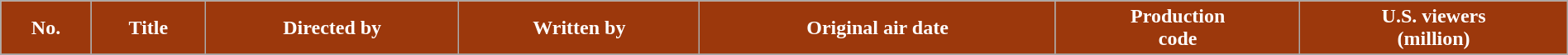<table class="wikitable plainrowheaders" style="width:100%; background:#FFF;">
<tr>
<th style="background:#9C380C; color:#fff;">No.</th>
<th style="background:#9C380C; color:#fff;">Title</th>
<th style="background:#9C380C; color:#fff;">Directed by</th>
<th style="background:#9C380C; color:#fff;">Written by</th>
<th style="background:#9C380C; color:#fff;">Original air date</th>
<th style="background:#9C380C; color:#fff;">Production<br>code</th>
<th style="background:#9C380C; color:#fff;">U.S. viewers<br>(million)</th>
</tr>
<tr>
</tr>
</table>
